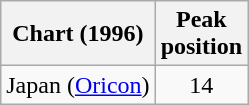<table class="wikitable sortable plainrowheaders">
<tr>
<th scope="col">Chart (1996)</th>
<th scope="col">Peak<br>position</th>
</tr>
<tr>
<td>Japan (<a href='#'>Oricon</a>)</td>
<td style="text-align:center;">14</td>
</tr>
</table>
